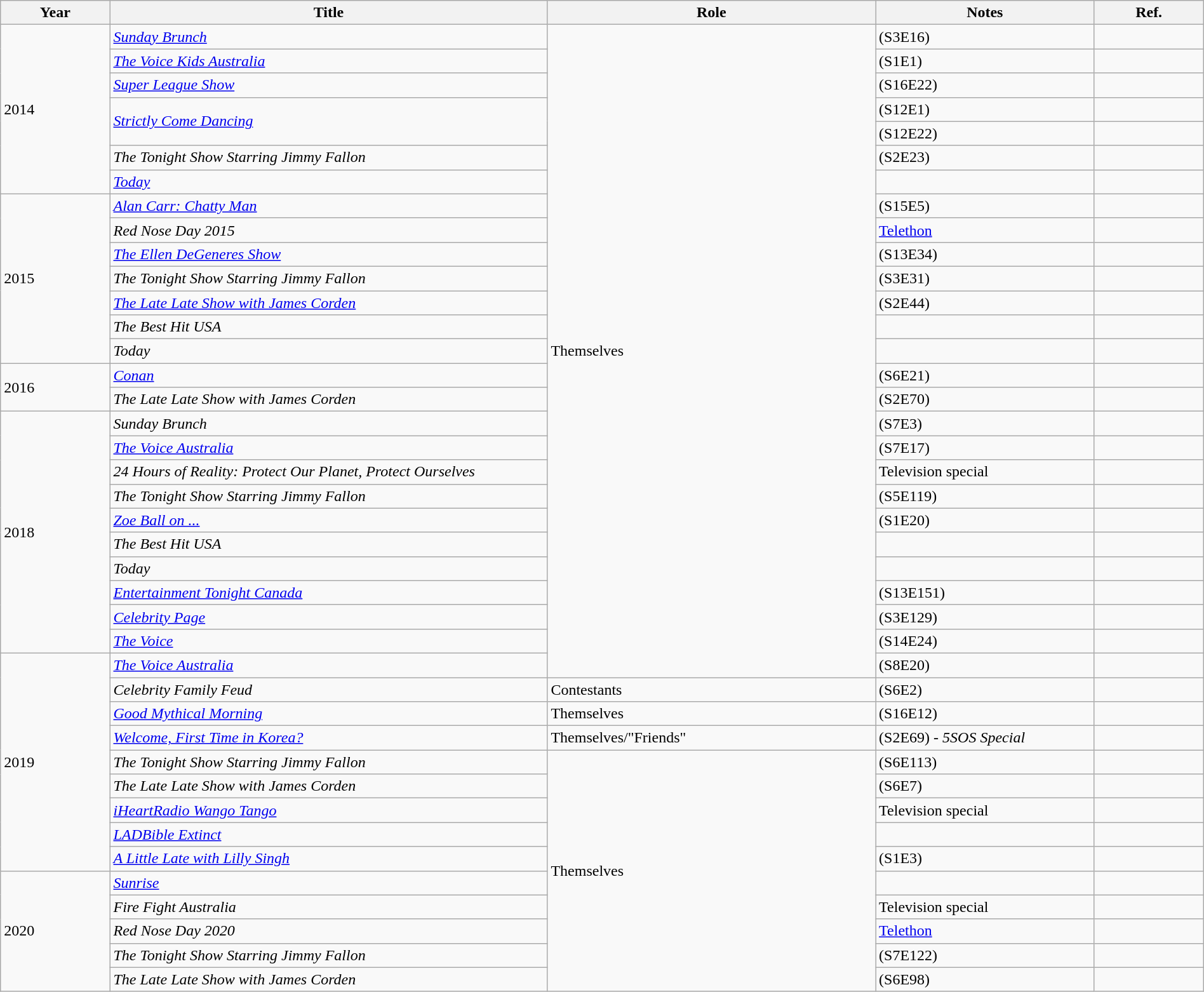<table class="wikitable" style="width:100%;">
<tr>
<th width=5%>Year</th>
<th style="width:20%;">Title</th>
<th style="width:15%;">Role</th>
<th style="width:10%;">Notes</th>
<th style="width:5%;">Ref.</th>
</tr>
<tr>
<td rowspan="7">2014</td>
<td><em><a href='#'>Sunday Brunch</a></em></td>
<td rowspan="27">Themselves</td>
<td>(S3E16)</td>
<td></td>
</tr>
<tr>
<td><em><a href='#'>The Voice Kids Australia</a></em></td>
<td>(S1E1)</td>
<td></td>
</tr>
<tr>
<td><em><a href='#'>Super League Show</a></em></td>
<td>(S16E22)</td>
<td></td>
</tr>
<tr>
<td rowspan="2"><a href='#'><em>Strictly Come Dancing</em></a></td>
<td>(S12E1)</td>
<td></td>
</tr>
<tr>
<td>(S12E22)</td>
<td></td>
</tr>
<tr>
<td><em>The Tonight Show Starring Jimmy Fallon</em></td>
<td>(S2E23)</td>
<td></td>
</tr>
<tr>
<td><a href='#'><em>Today</em></a></td>
<td></td>
<td></td>
</tr>
<tr>
<td rowspan="7">2015</td>
<td><em><a href='#'>Alan Carr: Chatty Man</a></em></td>
<td>(S15E5)</td>
<td></td>
</tr>
<tr>
<td><em>Red Nose Day 2015</em></td>
<td><a href='#'>Telethon</a></td>
<td></td>
</tr>
<tr>
<td><em><a href='#'>The Ellen DeGeneres Show</a></em></td>
<td>(S13E34)</td>
<td></td>
</tr>
<tr>
<td><em>The Tonight Show Starring Jimmy Fallon</em></td>
<td>(S3E31)</td>
<td></td>
</tr>
<tr>
<td><em><a href='#'>The Late Late Show with James Corden</a></em></td>
<td>(S2E44)</td>
<td></td>
</tr>
<tr>
<td><em>The Best Hit USA</em></td>
<td></td>
<td></td>
</tr>
<tr>
<td><em>Today</em></td>
<td></td>
<td></td>
</tr>
<tr>
<td rowspan="2">2016</td>
<td><a href='#'><em>Conan</em></a></td>
<td>(S6E21)</td>
<td></td>
</tr>
<tr>
<td><em>The Late Late Show with James Corden</em></td>
<td>(S2E70)</td>
<td></td>
</tr>
<tr>
<td rowspan="10">2018</td>
<td><em>Sunday Brunch</em></td>
<td>(S7E3)</td>
<td></td>
</tr>
<tr>
<td><em><a href='#'>The Voice Australia</a></em></td>
<td>(S7E17)</td>
<td></td>
</tr>
<tr>
<td><em>24 Hours of Reality: Protect Our Planet, Protect Ourselves</em></td>
<td>Television special<br></td>
<td></td>
</tr>
<tr>
<td><em>The Tonight Show Starring Jimmy Fallon</em></td>
<td>(S5E119)</td>
<td></td>
</tr>
<tr>
<td><a href='#'><em>Zoe Ball on ...</em></a></td>
<td>(S1E20)</td>
<td></td>
</tr>
<tr>
<td><em>The Best Hit USA</em></td>
<td></td>
<td></td>
</tr>
<tr>
<td><em>Today</em></td>
<td></td>
<td></td>
</tr>
<tr>
<td><em><a href='#'>Entertainment Tonight Canada</a></em></td>
<td>(S13E151)</td>
<td></td>
</tr>
<tr>
<td><em><a href='#'>Celebrity Page</a></em></td>
<td>(S3E129)</td>
<td></td>
</tr>
<tr>
<td><a href='#'><em>The Voice</em></a></td>
<td>(S14E24)</td>
<td></td>
</tr>
<tr>
<td rowspan="9">2019</td>
<td><em><a href='#'>The Voice Australia</a></em></td>
<td>(S8E20)</td>
<td></td>
</tr>
<tr>
<td><em>Celebrity Family Feud</em></td>
<td>Contestants</td>
<td>(S6E2)</td>
<td></td>
</tr>
<tr>
<td><em><a href='#'>Good Mythical Morning</a></em></td>
<td>Themselves</td>
<td>(S16E12)</td>
<td></td>
</tr>
<tr>
<td><em><a href='#'>Welcome, First Time in Korea?</a> </em></td>
<td>Themselves/"Friends"</td>
<td>(S2E69) - <em>5SOS Special</em><br></td>
<td></td>
</tr>
<tr>
<td><em>The Tonight Show Starring Jimmy Fallon</em></td>
<td rowspan="10">Themselves</td>
<td>(S6E113)</td>
<td></td>
</tr>
<tr>
<td><em>The Late Late Show with James Corden</em></td>
<td>(S6E7)</td>
<td></td>
</tr>
<tr>
<td><em><a href='#'>iHeartRadio Wango Tango</a></em></td>
<td>Television special</td>
<td></td>
</tr>
<tr>
<td><a href='#'><em>LADBible Extinct</em></a></td>
<td></td>
<td></td>
</tr>
<tr>
<td><em><a href='#'>A Little Late with Lilly Singh</a></em></td>
<td>(S1E3)</td>
<td></td>
</tr>
<tr>
<td rowspan="5">2020</td>
<td><a href='#'><em>Sunrise</em></a></td>
<td></td>
<td></td>
</tr>
<tr>
<td><em>Fire Fight Australia</em></td>
<td>Television special</td>
<td></td>
</tr>
<tr>
<td><em>Red Nose Day 2020</em></td>
<td><a href='#'>Telethon</a></td>
<td></td>
</tr>
<tr>
<td><em>The Tonight Show Starring Jimmy Fallon</em></td>
<td>(S7E122)</td>
<td></td>
</tr>
<tr>
<td><em>The Late Late Show with James Corden</em></td>
<td>(S6E98)</td>
<td></td>
</tr>
</table>
